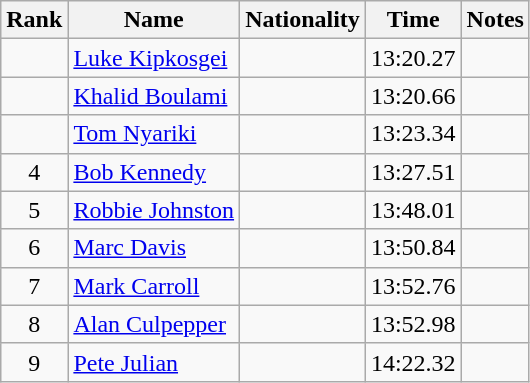<table class="wikitable sortable" style="text-align:center">
<tr>
<th>Rank</th>
<th>Name</th>
<th>Nationality</th>
<th>Time</th>
<th>Notes</th>
</tr>
<tr>
<td></td>
<td align=left><a href='#'>Luke Kipkosgei</a></td>
<td align=left></td>
<td>13:20.27</td>
<td></td>
</tr>
<tr>
<td></td>
<td align=left><a href='#'>Khalid Boulami</a></td>
<td align=left></td>
<td>13:20.66</td>
<td></td>
</tr>
<tr>
<td></td>
<td align=left><a href='#'>Tom Nyariki</a></td>
<td align=left></td>
<td>13:23.34</td>
<td></td>
</tr>
<tr>
<td>4</td>
<td align=left><a href='#'>Bob Kennedy</a></td>
<td align=left></td>
<td>13:27.51</td>
<td></td>
</tr>
<tr>
<td>5</td>
<td align=left><a href='#'>Robbie Johnston</a></td>
<td align=left></td>
<td>13:48.01</td>
<td></td>
</tr>
<tr>
<td>6</td>
<td align=left><a href='#'>Marc Davis</a></td>
<td align=left></td>
<td>13:50.84</td>
<td></td>
</tr>
<tr>
<td>7</td>
<td align=left><a href='#'>Mark Carroll</a></td>
<td align=left></td>
<td>13:52.76</td>
<td></td>
</tr>
<tr>
<td>8</td>
<td align=left><a href='#'>Alan Culpepper</a></td>
<td align=left></td>
<td>13:52.98</td>
<td></td>
</tr>
<tr>
<td>9</td>
<td align=left><a href='#'>Pete Julian</a></td>
<td align=left></td>
<td>14:22.32</td>
<td></td>
</tr>
</table>
